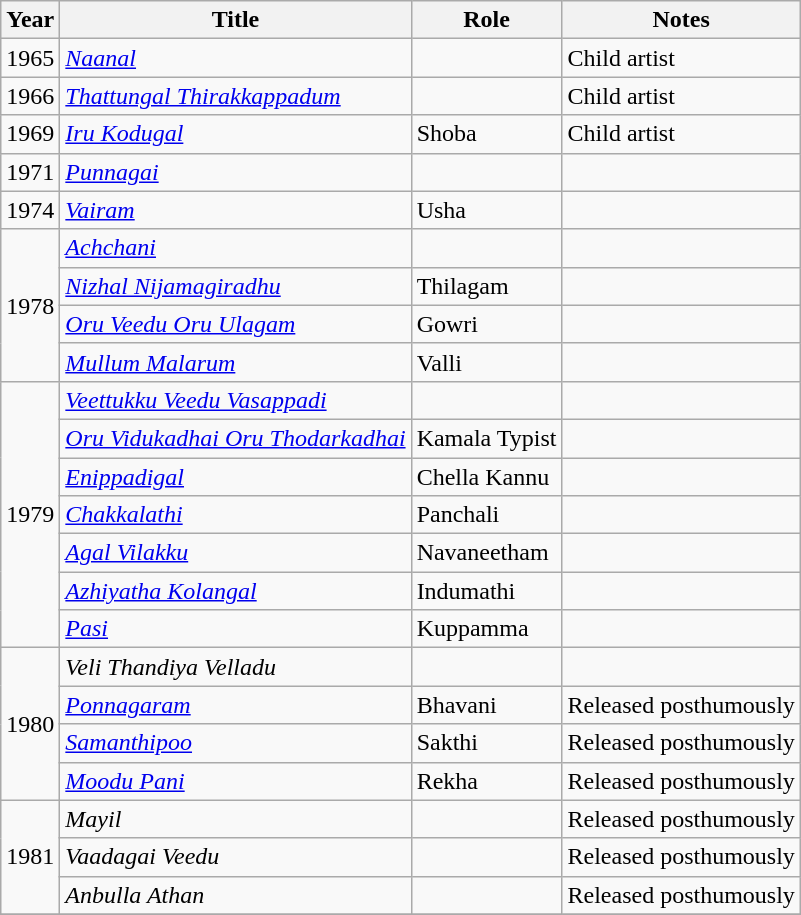<table class="wikitable sortable">
<tr>
<th>Year</th>
<th>Title</th>
<th>Role</th>
<th class="unsortable">Notes</th>
</tr>
<tr>
<td>1965</td>
<td><em><a href='#'>Naanal</a></em></td>
<td></td>
<td>Child artist</td>
</tr>
<tr>
<td>1966</td>
<td><em><a href='#'>Thattungal Thirakkappadum</a></em></td>
<td></td>
<td>Child artist</td>
</tr>
<tr>
<td>1969</td>
<td><em><a href='#'>Iru Kodugal</a></em></td>
<td>Shoba</td>
<td>Child artist</td>
</tr>
<tr>
<td>1971</td>
<td><em><a href='#'>Punnagai</a></em></td>
<td></td>
<td></td>
</tr>
<tr>
<td>1974</td>
<td><em><a href='#'>Vairam</a></em></td>
<td>Usha</td>
<td></td>
</tr>
<tr>
<td rowspan=4>1978</td>
<td><em><a href='#'>Achchani</a></em></td>
<td></td>
<td></td>
</tr>
<tr>
<td><em><a href='#'>Nizhal Nijamagiradhu</a></em></td>
<td>Thilagam</td>
<td></td>
</tr>
<tr>
<td><em><a href='#'>Oru Veedu Oru Ulagam</a></em></td>
<td>Gowri</td>
<td></td>
</tr>
<tr>
<td><em><a href='#'>Mullum Malarum</a></em></td>
<td>Valli</td>
<td></td>
</tr>
<tr>
<td rowspan=7>1979</td>
<td><em><a href='#'>Veettukku Veedu Vasappadi</a></em></td>
<td></td>
<td></td>
</tr>
<tr>
<td><em><a href='#'>Oru Vidukadhai Oru Thodarkadhai</a></em></td>
<td>Kamala Typist</td>
<td></td>
</tr>
<tr>
<td><em><a href='#'>Enippadigal</a></em></td>
<td>Chella Kannu</td>
<td></td>
</tr>
<tr>
<td><em><a href='#'>Chakkalathi</a></em></td>
<td>Panchali</td>
<td></td>
</tr>
<tr>
<td><em><a href='#'>Agal Vilakku</a></em></td>
<td>Navaneetham</td>
<td></td>
</tr>
<tr>
<td><em><a href='#'>Azhiyatha Kolangal</a></em></td>
<td>Indumathi</td>
<td></td>
</tr>
<tr>
<td><em><a href='#'>Pasi</a></em></td>
<td>Kuppamma</td>
<td></td>
</tr>
<tr>
<td rowspan=4>1980</td>
<td><em>Veli Thandiya Velladu</em></td>
<td></td>
<td></td>
</tr>
<tr>
<td><em><a href='#'>Ponnagaram</a></em></td>
<td>Bhavani</td>
<td>Released posthumously</td>
</tr>
<tr>
<td><em><a href='#'>Samanthipoo</a></em></td>
<td>Sakthi</td>
<td>Released posthumously</td>
</tr>
<tr>
<td><em><a href='#'>Moodu Pani</a></em></td>
<td>Rekha</td>
<td>Released posthumously</td>
</tr>
<tr>
<td rowspan=3>1981</td>
<td><em>Mayil</em></td>
<td></td>
<td>Released posthumously</td>
</tr>
<tr>
<td><em>Vaadagai Veedu</em></td>
<td></td>
<td>Released posthumously</td>
</tr>
<tr>
<td><em>Anbulla Athan</em></td>
<td></td>
<td>Released posthumously</td>
</tr>
<tr>
</tr>
</table>
